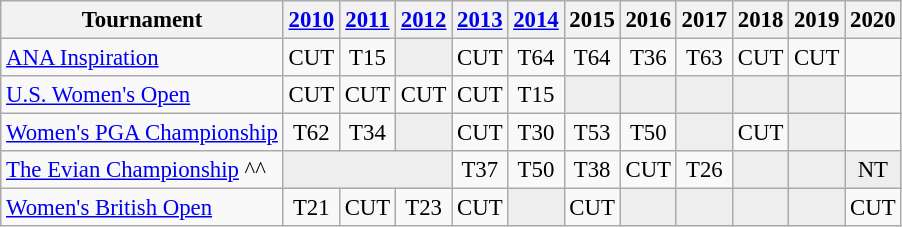<table class="wikitable" style="font-size:95%;text-align:center;">
<tr>
<th>Tournament</th>
<th><a href='#'>2010</a></th>
<th><a href='#'>2011</a></th>
<th><a href='#'>2012</a></th>
<th><a href='#'>2013</a></th>
<th><a href='#'>2014</a></th>
<th>2015</th>
<th>2016</th>
<th>2017</th>
<th>2018</th>
<th>2019</th>
<th>2020</th>
</tr>
<tr>
<td align=left><a href='#'>ANA Inspiration</a></td>
<td>CUT</td>
<td>T15</td>
<td style="background:#eeeeee;"></td>
<td>CUT</td>
<td>T64</td>
<td>T64</td>
<td>T36</td>
<td>T63</td>
<td>CUT</td>
<td>CUT</td>
<td></td>
</tr>
<tr>
<td align=left><a href='#'>U.S. Women's Open</a></td>
<td>CUT</td>
<td>CUT</td>
<td>CUT</td>
<td>CUT</td>
<td>T15</td>
<td style="background:#eeeeee;"></td>
<td style="background:#eeeeee;"></td>
<td style="background:#eeeeee;"></td>
<td style="background:#eeeeee;"></td>
<td style="background:#eeeeee;"></td>
<td></td>
</tr>
<tr>
<td align=left><a href='#'>Women's PGA Championship</a></td>
<td>T62</td>
<td>T34</td>
<td style="background:#eeeeee;"></td>
<td>CUT</td>
<td>T30</td>
<td>T53</td>
<td>T50</td>
<td style="background:#eeeeee;"></td>
<td>CUT</td>
<td style="background:#eeeeee;"></td>
<td></td>
</tr>
<tr>
<td align=left><a href='#'>The Evian Championship</a> ^^</td>
<td style="background:#eeeeee;" colspan=3></td>
<td>T37</td>
<td>T50</td>
<td>T38</td>
<td>CUT</td>
<td>T26</td>
<td style="background:#eeeeee;"></td>
<td style="background:#eeeeee;"></td>
<td style="background:#eeeeee;">NT</td>
</tr>
<tr>
<td align=left><a href='#'>Women's British Open</a></td>
<td>T21</td>
<td>CUT</td>
<td>T23</td>
<td>CUT</td>
<td style="background:#eeeeee;"></td>
<td>CUT</td>
<td style="background:#eeeeee;"></td>
<td style="background:#eeeeee;"></td>
<td style="background:#eeeeee;"></td>
<td style="background:#eeeeee;"></td>
<td>CUT</td>
</tr>
</table>
